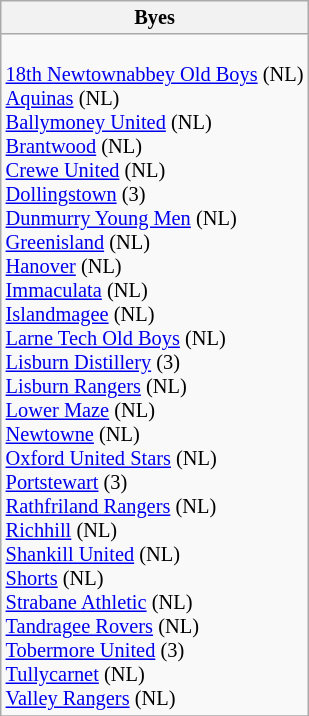<table class="wikitable" style="font-size:85%">
<tr>
<th>Byes</th>
</tr>
<tr>
<td valign=top><br><a href='#'>18th Newtownabbey Old Boys</a> (NL)<br>
<a href='#'>Aquinas</a> (NL)<br>
<a href='#'>Ballymoney United</a> (NL)<br>
<a href='#'>Brantwood</a> (NL)<br>
<a href='#'>Crewe United</a> (NL)<br>
<a href='#'>Dollingstown</a> (3)<br>
<a href='#'>Dunmurry Young Men</a> (NL)<br>
<a href='#'>Greenisland</a> (NL)<br>
<a href='#'>Hanover</a> (NL)<br>
<a href='#'>Immaculata</a> (NL)<br>
<a href='#'>Islandmagee</a> (NL)<br>
<a href='#'>Larne Tech Old Boys</a> (NL)<br>
<a href='#'>Lisburn Distillery</a> (3)<br>
<a href='#'>Lisburn Rangers</a> (NL)<br>
<a href='#'>Lower Maze</a> (NL)<br>
<a href='#'>Newtowne</a> (NL)<br>
<a href='#'>Oxford United Stars</a> (NL)<br>
<a href='#'>Portstewart</a> (3)<br>
<a href='#'>Rathfriland Rangers</a> (NL)<br>
<a href='#'>Richhill</a> (NL)<br>
<a href='#'>Shankill United</a> (NL)<br>
<a href='#'>Shorts</a> (NL)<br>
<a href='#'>Strabane Athletic</a> (NL)<br>
<a href='#'>Tandragee Rovers</a> (NL)<br>
<a href='#'>Tobermore United</a> (3)<br>
<a href='#'>Tullycarnet</a> (NL)<br>
<a href='#'>Valley Rangers</a> (NL)</td>
</tr>
<tr>
</tr>
</table>
